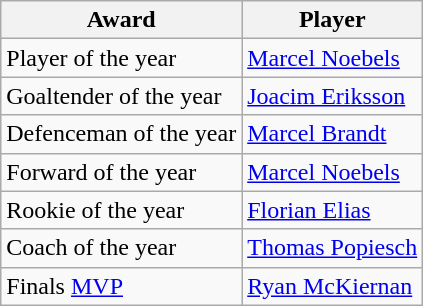<table class="wikitable">
<tr>
<th>Award</th>
<th>Player</th>
</tr>
<tr>
<td>Player of the year</td>
<td> <a href='#'>Marcel Noebels</a></td>
</tr>
<tr>
<td>Goaltender of the year</td>
<td> <a href='#'>Joacim Eriksson</a></td>
</tr>
<tr>
<td>Defenceman of the year</td>
<td> <a href='#'>Marcel Brandt</a></td>
</tr>
<tr>
<td>Forward of the year</td>
<td> <a href='#'>Marcel Noebels</a></td>
</tr>
<tr>
<td>Rookie of the year</td>
<td> <a href='#'>Florian Elias</a></td>
</tr>
<tr>
<td>Coach of the year</td>
<td> <a href='#'>Thomas Popiesch</a></td>
</tr>
<tr>
<td>Finals <a href='#'>MVP</a></td>
<td> <a href='#'>Ryan McKiernan</a></td>
</tr>
</table>
